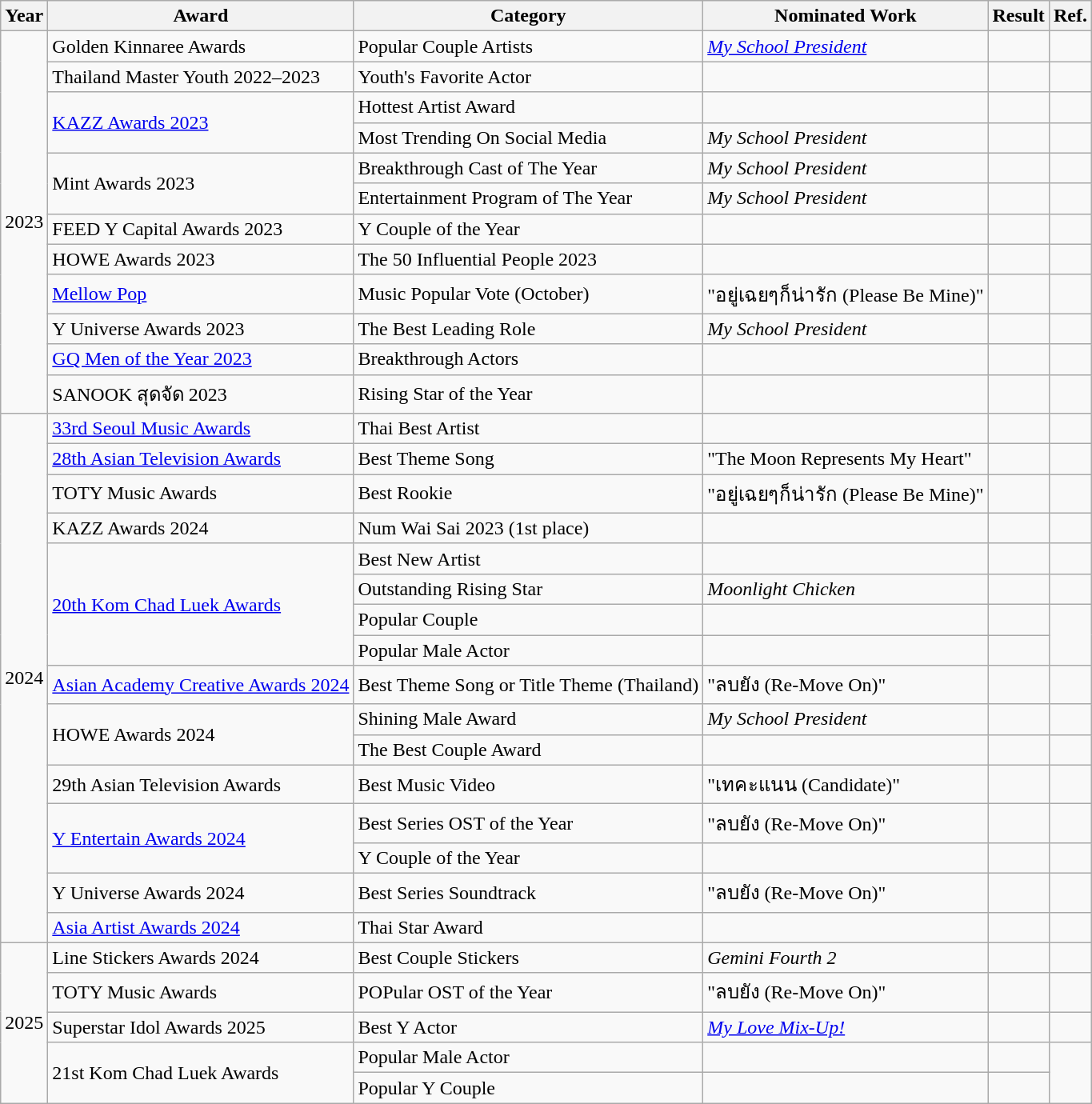<table class="wikitable plainrowheaders sortable">
<tr>
<th scope="col">Year</th>
<th scope="col">Award</th>
<th scope="col">Category</th>
<th scope="col">Nominated Work</th>
<th scope="col">Result</th>
<th scope="col" class="unsortable">Ref.</th>
</tr>
<tr>
<td rowspan="12">2023</td>
<td>Golden Kinnaree Awards</td>
<td>Popular Couple Artists</td>
<td><em><a href='#'>My School President</a></em></td>
<td></td>
<td></td>
</tr>
<tr>
<td>Thailand Master Youth 2022–2023</td>
<td>Youth's Favorite Actor</td>
<td></td>
<td></td>
<td></td>
</tr>
<tr>
<td rowspan="2"><a href='#'>KAZZ Awards 2023</a></td>
<td>Hottest Artist Award</td>
<td></td>
<td></td>
<td></td>
</tr>
<tr>
<td>Most Trending On Social Media</td>
<td><em>My School President</em></td>
<td></td>
<td></td>
</tr>
<tr>
<td rowspan="2">Mint Awards 2023</td>
<td>Breakthrough Cast of The Year</td>
<td><em>My School President</em></td>
<td></td>
<td></td>
</tr>
<tr>
<td>Entertainment Program of The Year</td>
<td><em>My School President</em></td>
<td></td>
<td></td>
</tr>
<tr>
<td>FEED Y Capital Awards 2023</td>
<td>Y Couple of the Year</td>
<td></td>
<td></td>
<td></td>
</tr>
<tr>
<td>HOWE Awards 2023</td>
<td>The 50 Influential People 2023</td>
<td></td>
<td></td>
<td></td>
</tr>
<tr>
<td><a href='#'>Mellow Pop</a></td>
<td>Music Popular Vote (October)</td>
<td>"อยู่เฉยๆก็น่ารัก (Please Be Mine)"</td>
<td></td>
<td></td>
</tr>
<tr>
<td>Y Universe Awards 2023</td>
<td>The Best Leading Role</td>
<td><em>My School President</em></td>
<td></td>
<td></td>
</tr>
<tr>
<td><a href='#'>GQ Men of the Year 2023</a></td>
<td>Breakthrough Actors</td>
<td></td>
<td></td>
<td></td>
</tr>
<tr>
<td>SANOOK สุดจัด 2023</td>
<td>Rising Star of the Year</td>
<td></td>
<td></td>
<td></td>
</tr>
<tr>
<td rowspan="16">2024</td>
<td><a href='#'>33rd Seoul Music Awards</a></td>
<td>Thai Best Artist</td>
<td></td>
<td></td>
<td></td>
</tr>
<tr>
<td><a href='#'>28th Asian Television Awards</a></td>
<td>Best Theme Song</td>
<td>"The Moon Represents My Heart"</td>
<td></td>
<td></td>
</tr>
<tr>
<td>TOTY Music Awards</td>
<td>Best Rookie</td>
<td>"อยู่เฉยๆก็น่ารัก (Please Be Mine)"</td>
<td></td>
<td></td>
</tr>
<tr>
<td>KAZZ Awards 2024</td>
<td>Num Wai Sai 2023 (1st place)</td>
<td></td>
<td></td>
<td></td>
</tr>
<tr>
<td rowspan="4"><a href='#'>20th Kom Chad Luek Awards</a></td>
<td>Best New Artist</td>
<td></td>
<td></td>
<td></td>
</tr>
<tr>
<td>Outstanding Rising Star</td>
<td><em>Moonlight Chicken</em></td>
<td></td>
<td></td>
</tr>
<tr>
<td>Popular Couple</td>
<td></td>
<td></td>
<td rowspan="2"></td>
</tr>
<tr>
<td>Popular Male Actor</td>
<td></td>
<td></td>
</tr>
<tr>
<td><a href='#'>Asian Academy Creative Awards 2024</a></td>
<td>Best Theme Song or Title Theme (Thailand)</td>
<td>"ลบยัง (Re-Move On)"</td>
<td></td>
<td></td>
</tr>
<tr>
<td rowspan="2">HOWE Awards 2024</td>
<td>Shining Male Award</td>
<td><em>My School President</em></td>
<td></td>
<td></td>
</tr>
<tr>
<td>The Best Couple Award</td>
<td></td>
<td></td>
<td></td>
</tr>
<tr>
<td>29th Asian Television Awards</td>
<td>Best Music Video</td>
<td>"เทคะแนน (Candidate)"</td>
<td></td>
<td></td>
</tr>
<tr>
<td rowspan="2"><a href='#'>Y Entertain Awards 2024</a></td>
<td>Best Series OST of the Year</td>
<td>"ลบยัง (Re-Move On)"</td>
<td></td>
<td></td>
</tr>
<tr>
<td>Y Couple of the Year</td>
<td></td>
<td></td>
<td></td>
</tr>
<tr>
<td>Y Universe Awards 2024</td>
<td>Best Series Soundtrack</td>
<td>"ลบยัง (Re-Move On)"</td>
<td></td>
<td></td>
</tr>
<tr>
<td><a href='#'>Asia Artist Awards 2024</a></td>
<td>Thai Star Award</td>
<td></td>
<td></td>
<td></td>
</tr>
<tr>
<td rowspan="5">2025</td>
<td>Line Stickers Awards 2024</td>
<td>Best Couple Stickers</td>
<td><em>Gemini Fourth 2</em></td>
<td></td>
<td></td>
</tr>
<tr>
<td>TOTY Music Awards</td>
<td>POPular OST of the Year</td>
<td>"ลบยัง (Re-Move On)"</td>
<td></td>
<td></td>
</tr>
<tr>
<td>Superstar Idol Awards 2025</td>
<td>Best Y Actor</td>
<td><em><a href='#'>My Love Mix-Up!</a></em></td>
<td></td>
<td></td>
</tr>
<tr>
<td rowspan="2">21st Kom Chad Luek Awards</td>
<td>Popular Male Actor</td>
<td></td>
<td></td>
<td rowspan="2"></td>
</tr>
<tr>
<td>Popular Y Couple</td>
<td></td>
<td></td>
</tr>
</table>
